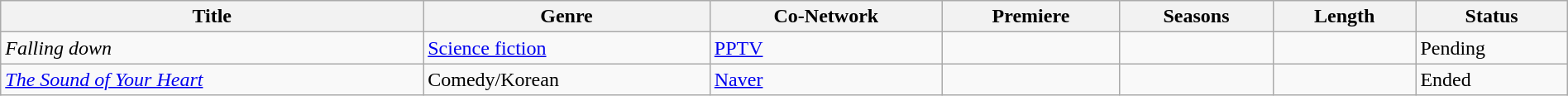<table class="wikitable sortable" style="width:100%" id="dramashows">
<tr>
<th>Title</th>
<th>Genre</th>
<th>Co-Network</th>
<th>Premiere</th>
<th>Seasons</th>
<th>Length</th>
<th>Status</th>
</tr>
<tr>
<td><em>Falling down</em></td>
<td><a href='#'>Science fiction</a></td>
<td><a href='#'>PPTV</a></td>
<td></td>
<td></td>
<td></td>
<td>Pending</td>
</tr>
<tr>
<td><em><a href='#'>The Sound of Your Heart</a></em> </td>
<td>Comedy/Korean</td>
<td><a href='#'>Naver</a></td>
<td></td>
<td></td>
<td></td>
<td>Ended</td>
</tr>
</table>
